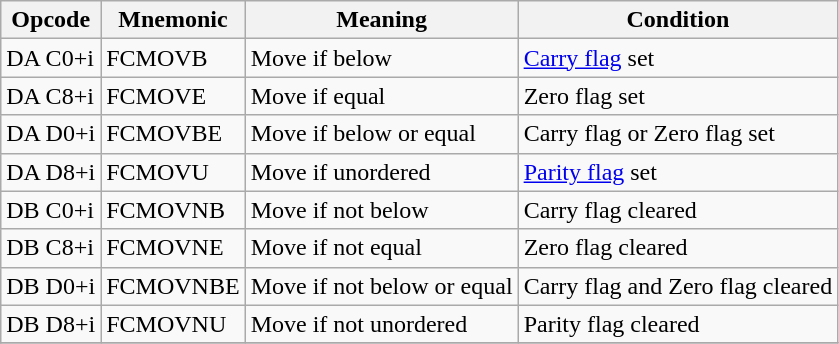<table class="wikitable">
<tr>
<th>Opcode</th>
<th>Mnemonic</th>
<th>Meaning</th>
<th>Condition</th>
</tr>
<tr -->
<td>DA C0+i</td>
<td>FCMOVB</td>
<td>Move if below</td>
<td><a href='#'>Carry flag</a> set</td>
</tr>
<tr -->
<td>DA C8+i</td>
<td>FCMOVE</td>
<td>Move if equal</td>
<td>Zero flag set</td>
</tr>
<tr -->
<td>DA D0+i</td>
<td>FCMOVBE</td>
<td>Move if below or equal</td>
<td>Carry flag or Zero flag set</td>
</tr>
<tr -->
<td>DA D8+i</td>
<td>FCMOVU</td>
<td>Move if unordered</td>
<td><a href='#'>Parity flag</a> set</td>
</tr>
<tr -->
<td>DB C0+i</td>
<td>FCMOVNB</td>
<td>Move if not below</td>
<td>Carry flag cleared</td>
</tr>
<tr -->
<td>DB C8+i</td>
<td>FCMOVNE</td>
<td>Move if not equal</td>
<td>Zero flag cleared</td>
</tr>
<tr -->
<td>DB D0+i</td>
<td>FCMOVNBE</td>
<td>Move if not below or equal</td>
<td>Carry flag and Zero flag cleared</td>
</tr>
<tr -->
<td>DB D8+i</td>
<td>FCMOVNU</td>
<td>Move if not unordered</td>
<td>Parity flag cleared</td>
</tr>
<tr -->
</tr>
</table>
